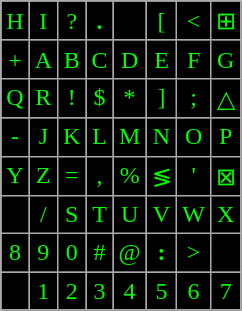<table class="wikitable floatright" style="text-align: center;">
<tr style="background: black; color: lime">
<td>H</td>
<td>I</td>
<td>?</td>
<td><strong>.</strong></td>
<td></td>
<td>[</td>
<td><</td>
<td>⊞</td>
</tr>
<tr style="background: black; color: lime">
<td>+</td>
<td>A</td>
<td>B</td>
<td>C</td>
<td>D</td>
<td>E</td>
<td>F</td>
<td>G</td>
</tr>
<tr style="background: black; color: lime">
<td>Q</td>
<td>R</td>
<td>!</td>
<td>$</td>
<td>*</td>
<td>]</td>
<td>;</td>
<td>△</td>
</tr>
<tr style="background: black; color: lime">
<td>-</td>
<td>J</td>
<td>K</td>
<td>L</td>
<td>M</td>
<td>N</td>
<td>O</td>
<td>P</td>
</tr>
<tr style="background: black; color: lime">
<td>Y</td>
<td>Z</td>
<td>=</td>
<td>,</td>
<td>%</td>
<td>≶</td>
<td>'</td>
<td>⊠</td>
</tr>
<tr style="background: black; color: lime">
<td></td>
<td>/</td>
<td>S</td>
<td>T</td>
<td>U</td>
<td>V</td>
<td>W</td>
<td>X</td>
</tr>
<tr style="background: black; color: lime">
<td>8</td>
<td>9</td>
<td>0</td>
<td>#</td>
<td>@</td>
<td><strong>:</strong></td>
<td>></td>
<td></td>
</tr>
<tr style="background: black; color: lime">
<td></td>
<td>1</td>
<td>2</td>
<td>3</td>
<td>4</td>
<td>5</td>
<td>6</td>
<td>7</td>
</tr>
</table>
